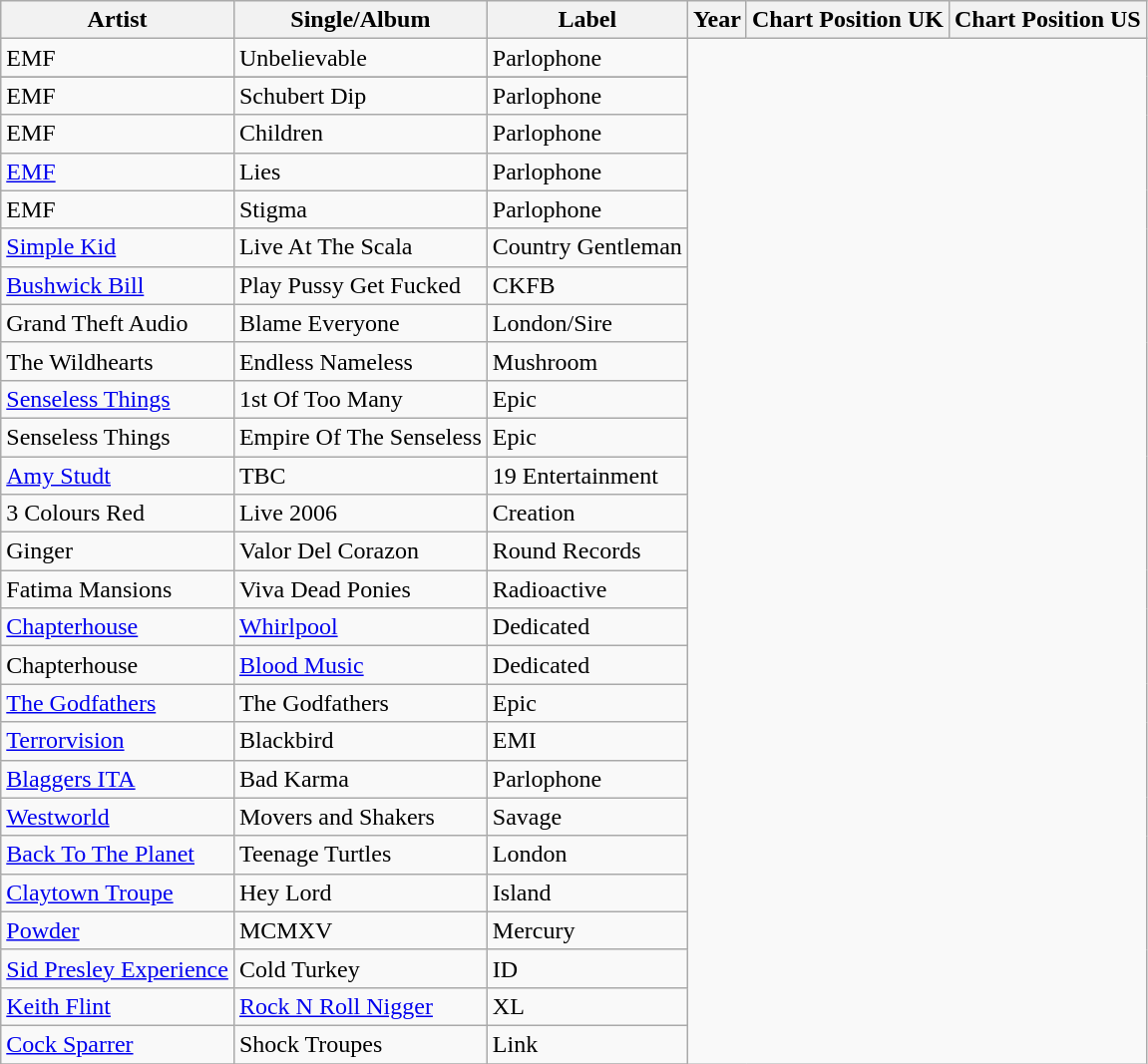<table class="wikitable">
<tr>
<th>Artist</th>
<th>Single/Album</th>
<th>Label</th>
<th>Year</th>
<th>Chart Position UK</th>
<th>Chart Position US</th>
</tr>
<tr>
<td>EMF</td>
<td>Unbelievable</td>
<td>Parlophone</td>
</tr>
<tr>
</tr>
<tr>
<td>EMF</td>
<td>Schubert Dip</td>
<td>Parlophone</td>
</tr>
<tr>
<td>EMF</td>
<td>Children</td>
<td>Parlophone</td>
</tr>
<tr>
<td><a href='#'>EMF</a></td>
<td>Lies</td>
<td>Parlophone</td>
</tr>
<tr>
<td>EMF</td>
<td>Stigma</td>
<td>Parlophone</td>
</tr>
<tr>
<td><a href='#'>Simple Kid</a></td>
<td>Live At The Scala</td>
<td>Country Gentleman</td>
</tr>
<tr>
<td><a href='#'>Bushwick Bill</a></td>
<td>Play Pussy Get Fucked</td>
<td>CKFB</td>
</tr>
<tr>
<td>Grand Theft Audio</td>
<td>Blame Everyone</td>
<td>London/Sire</td>
</tr>
<tr>
<td>The Wildhearts</td>
<td>Endless Nameless</td>
<td>Mushroom</td>
</tr>
<tr>
<td><a href='#'>Senseless Things</a></td>
<td>1st Of Too Many</td>
<td>Epic</td>
</tr>
<tr>
<td>Senseless Things</td>
<td>Empire Of The Senseless</td>
<td>Epic</td>
</tr>
<tr>
<td><a href='#'>Amy Studt</a></td>
<td>TBC</td>
<td>19 Entertainment</td>
</tr>
<tr>
<td>3 Colours Red</td>
<td>Live 2006</td>
<td>Creation</td>
</tr>
<tr>
<td>Ginger</td>
<td>Valor Del Corazon</td>
<td>Round Records</td>
</tr>
<tr>
<td>Fatima Mansions</td>
<td>Viva Dead Ponies</td>
<td>Radioactive</td>
</tr>
<tr>
<td><a href='#'>Chapterhouse</a></td>
<td><a href='#'>Whirlpool</a></td>
<td>Dedicated</td>
</tr>
<tr>
<td>Chapterhouse</td>
<td><a href='#'>Blood Music</a></td>
<td>Dedicated</td>
</tr>
<tr>
<td><a href='#'>The Godfathers</a></td>
<td>The Godfathers</td>
<td>Epic</td>
</tr>
<tr>
<td><a href='#'>Terrorvision</a></td>
<td>Blackbird</td>
<td>EMI</td>
</tr>
<tr>
<td><a href='#'>Blaggers ITA</a></td>
<td>Bad Karma</td>
<td>Parlophone</td>
</tr>
<tr>
<td><a href='#'>Westworld</a></td>
<td>Movers and Shakers</td>
<td>Savage</td>
</tr>
<tr>
<td><a href='#'>Back To The Planet</a></td>
<td>Teenage Turtles</td>
<td>London</td>
</tr>
<tr>
<td><a href='#'>Claytown Troupe</a></td>
<td>Hey Lord</td>
<td>Island</td>
</tr>
<tr>
<td><a href='#'>Powder</a></td>
<td>MCMXV</td>
<td>Mercury</td>
</tr>
<tr>
<td><a href='#'>Sid Presley Experience</a></td>
<td>Cold Turkey</td>
<td>ID</td>
</tr>
<tr>
<td><a href='#'>Keith Flint</a></td>
<td><a href='#'>Rock N Roll Nigger</a></td>
<td>XL</td>
</tr>
<tr>
<td><a href='#'>Cock Sparrer</a></td>
<td>Shock Troupes</td>
<td>Link</td>
</tr>
<tr>
</tr>
</table>
